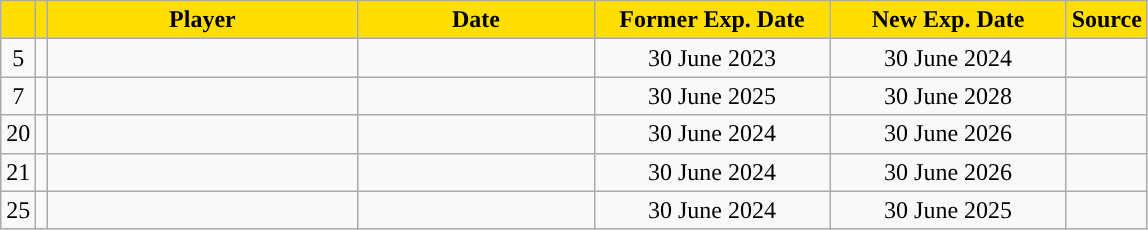<table class="wikitable sortable">
<tr>
<th style="background:#FFDE00"></th>
<th style="background:#FFDE00"></th>
<th width=200 style="background:#FFDE00">Player</th>
<th width=150 style="background:#FFDE00">Date</th>
<th width=150 style="background:#FFDE00">Former Exp. Date</th>
<th width=150 style="background:#FFDE00">New Exp. Date</th>
<th style="background:#FFDE00">Source</th>
</tr>
<tr>
<td align=center>5</td>
<td align=center></td>
<td></td>
<td align=center></td>
<td align=center>30 June 2023</td>
<td align=center>30 June 2024</td>
<td align=center></td>
</tr>
<tr>
<td align=center>7</td>
<td align=center></td>
<td></td>
<td align=center></td>
<td align=center>30 June 2025</td>
<td align=center>30 June 2028</td>
<td align=center></td>
</tr>
<tr>
<td align=center>20</td>
<td align=center></td>
<td></td>
<td align=center></td>
<td align=center>30 June 2024</td>
<td align=center>30 June 2026</td>
<td align=center></td>
</tr>
<tr>
<td align=center>21</td>
<td align=center></td>
<td></td>
<td align=center></td>
<td align=center>30 June 2024</td>
<td align=center>30 June 2026</td>
<td align=center></td>
</tr>
<tr>
<td align=center>25</td>
<td align=center></td>
<td></td>
<td align=center></td>
<td align=center>30 June 2024</td>
<td align=center>30 June 2025</td>
<td align=center></td>
</tr>
</table>
